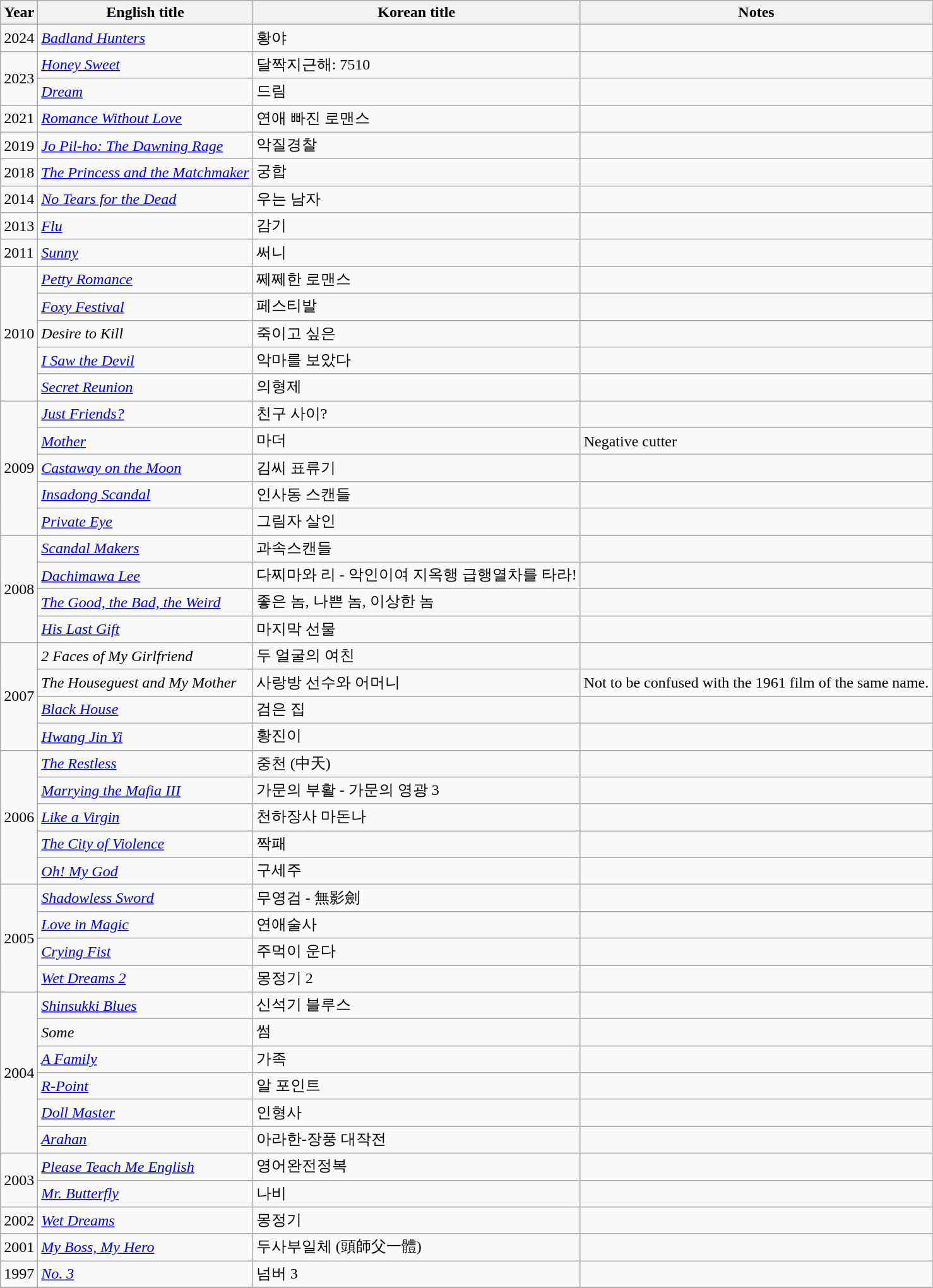<table class="wikitable sortable">
<tr>
<th>Year</th>
<th>English title</th>
<th>Korean title</th>
<th class="unsortable">Notes</th>
</tr>
<tr>
<td>2024</td>
<td><em><a href='#'>Badland Hunters</a></em></td>
<td>황야</td>
<td></td>
</tr>
<tr>
<td rowspan="2">2023</td>
<td><em><a href='#'>Honey Sweet</a></em></td>
<td>달짝지근해: 7510</td>
<td></td>
</tr>
<tr>
<td><em><a href='#'>Dream</a></em></td>
<td>드림</td>
<td></td>
</tr>
<tr>
<td>2021</td>
<td><em><a href='#'>Romance Without Love</a></em></td>
<td>연애 빠진 로맨스</td>
<td></td>
</tr>
<tr>
<td>2019</td>
<td><em><a href='#'>Jo Pil-ho: The Dawning Rage</a></em></td>
<td>악질경찰</td>
<td></td>
</tr>
<tr>
<td>2018</td>
<td><em><a href='#'>The Princess and the Matchmaker</a></em></td>
<td>궁합</td>
<td></td>
</tr>
<tr>
<td>2014</td>
<td><em><a href='#'>No Tears for the Dead</a></em></td>
<td>우는 남자</td>
<td></td>
</tr>
<tr>
<td>2013</td>
<td><em><a href='#'>Flu</a></em></td>
<td>감기</td>
<td></td>
</tr>
<tr>
<td>2011</td>
<td><em><a href='#'>Sunny</a></em></td>
<td>써니</td>
<td></td>
</tr>
<tr>
<td rowspan=5>2010</td>
<td><em><a href='#'>Petty Romance</a></em></td>
<td>쩨쩨한 로맨스</td>
<td></td>
</tr>
<tr>
<td><em><a href='#'>Foxy Festival</a></em></td>
<td>페스티발</td>
<td></td>
</tr>
<tr>
<td><em>Desire to Kill</em></td>
<td>죽이고 싶은</td>
<td></td>
</tr>
<tr>
<td><em><a href='#'>I Saw the Devil</a></em></td>
<td>악마를 보았다</td>
<td></td>
</tr>
<tr>
<td><em><a href='#'>Secret Reunion</a></em></td>
<td>의형제</td>
<td></td>
</tr>
<tr>
<td rowspan=5>2009</td>
<td><em><a href='#'>Just Friends?</a></em></td>
<td>친구 사이?</td>
<td></td>
</tr>
<tr>
<td><em><a href='#'>Mother</a></em></td>
<td>마더</td>
<td>Negative cutter</td>
</tr>
<tr>
<td><em><a href='#'>Castaway on the Moon</a></em></td>
<td>김씨 표류기</td>
<td></td>
</tr>
<tr>
<td><em><a href='#'>Insadong Scandal</a></em></td>
<td>인사동 스캔들</td>
<td></td>
</tr>
<tr>
<td><em><a href='#'>Private Eye</a></em></td>
<td>그림자 살인</td>
<td></td>
</tr>
<tr>
<td rowspan=4>2008</td>
<td><em><a href='#'>Scandal Makers</a></em></td>
<td>과속스캔들</td>
<td></td>
</tr>
<tr>
<td><em><a href='#'>Dachimawa Lee</a></em></td>
<td>다찌마와 리 - 악인이여 지옥행 급행열차를 타라!</td>
<td></td>
</tr>
<tr>
<td><em><a href='#'>The Good, the Bad, the Weird</a></em></td>
<td>좋은 놈, 나쁜 놈, 이상한 놈</td>
<td></td>
</tr>
<tr>
<td><em><a href='#'>His Last Gift</a></em></td>
<td>마지막 선물</td>
<td></td>
</tr>
<tr>
<td rowspan=4>2007</td>
<td><em>2 Faces of My Girlfriend</em></td>
<td>두 얼굴의 여친</td>
<td></td>
</tr>
<tr>
<td><em>The Houseguest and My Mother</em></td>
<td>사랑방 선수와 어머니</td>
<td>Not to be confused with the 1961 film of the same name.</td>
</tr>
<tr>
<td><em><a href='#'>Black House</a></em></td>
<td>검은 집</td>
<td></td>
</tr>
<tr>
<td><em><a href='#'>Hwang Jin Yi</a></em></td>
<td>황진이</td>
<td></td>
</tr>
<tr>
<td rowspan=5>2006</td>
<td><em><a href='#'>The Restless</a></em></td>
<td>중천 (中天)</td>
<td></td>
</tr>
<tr>
<td><em><a href='#'>Marrying the Mafia III</a></em></td>
<td>가문의 부활 - 가문의 영광 3</td>
<td></td>
</tr>
<tr>
<td><em><a href='#'>Like a Virgin</a></em></td>
<td>천하장사 마돈나</td>
<td></td>
</tr>
<tr>
<td><em><a href='#'>The City of Violence</a></em></td>
<td>짝패</td>
<td></td>
</tr>
<tr>
<td><em><a href='#'>Oh! My God</a></em></td>
<td>구세주</td>
<td></td>
</tr>
<tr>
<td rowspan=4>2005</td>
<td><em><a href='#'>Shadowless Sword</a></em></td>
<td>무영검 - 無影劍</td>
<td></td>
</tr>
<tr>
<td><em><a href='#'>Love in Magic</a></em></td>
<td>연애술사</td>
<td></td>
</tr>
<tr>
<td><em><a href='#'>Crying Fist</a></em></td>
<td>주먹이 운다</td>
<td></td>
</tr>
<tr>
<td><em><a href='#'>Wet Dreams 2</a></em></td>
<td>몽정기 2</td>
<td></td>
</tr>
<tr>
<td rowspan=6>2004</td>
<td><em><a href='#'>Shinsukki Blues</a></em></td>
<td>신석기 블루스</td>
<td></td>
</tr>
<tr>
<td><em>Some</em></td>
<td>썸</td>
<td></td>
</tr>
<tr>
<td><em><a href='#'>A Family</a></em></td>
<td>가족</td>
<td></td>
</tr>
<tr>
<td><em><a href='#'>R-Point</a></em></td>
<td>알 포인트</td>
<td></td>
</tr>
<tr>
<td><em><a href='#'>Doll Master</a></em></td>
<td>인형사</td>
<td></td>
</tr>
<tr>
<td><em><a href='#'>Arahan</a></em></td>
<td>아라한-장풍 대작전</td>
<td></td>
</tr>
<tr>
<td rowspan=2>2003</td>
<td><em><a href='#'>Please Teach Me English</a></em></td>
<td>영어완전정복</td>
<td></td>
</tr>
<tr>
<td><em><a href='#'>Mr. Butterfly</a></em></td>
<td>나비</td>
<td></td>
</tr>
<tr>
<td>2002</td>
<td><em><a href='#'>Wet Dreams</a></em></td>
<td>몽정기</td>
<td></td>
</tr>
<tr>
<td>2001</td>
<td><em><a href='#'>My Boss, My Hero</a></em></td>
<td>두사부일체 (頭師父一體)</td>
<td></td>
</tr>
<tr>
<td>1997</td>
<td><em><a href='#'>No. 3</a></em></td>
<td>넘버 3</td>
<td></td>
</tr>
<tr>
</tr>
</table>
